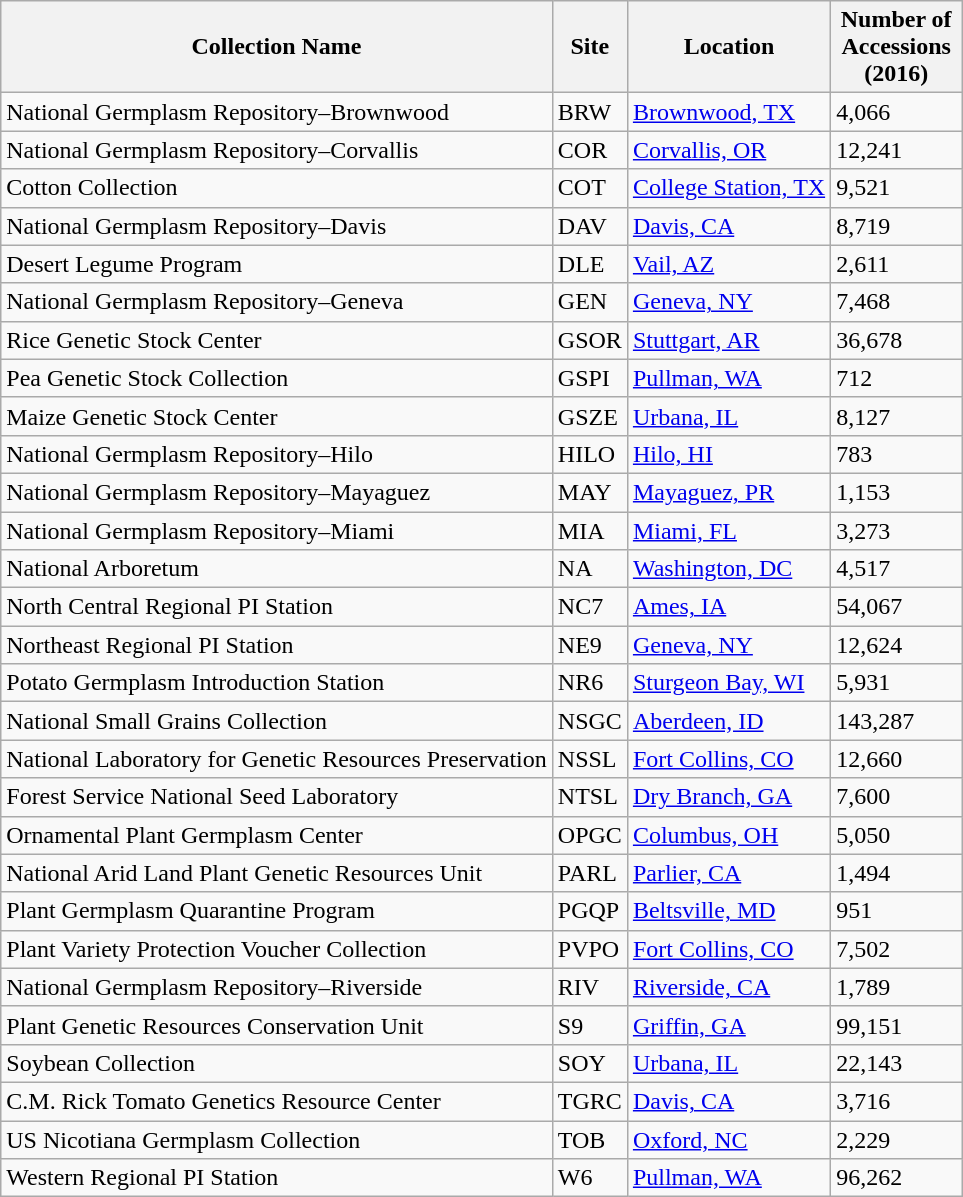<table class="wikitable">
<tr>
<th>Collection Name</th>
<th>Site</th>
<th>Location</th>
<th style="width:60pt;">Number of Accessions (2016)</th>
</tr>
<tr>
<td>National Germplasm Repository–Brownwood</td>
<td>BRW</td>
<td><a href='#'>Brownwood, TX</a></td>
<td>4,066</td>
</tr>
<tr>
<td>National Germplasm Repository–Corvallis</td>
<td>COR</td>
<td><a href='#'>Corvallis, OR</a></td>
<td>12,241</td>
</tr>
<tr>
<td>Cotton Collection</td>
<td>COT</td>
<td><a href='#'>College Station, TX</a></td>
<td>9,521</td>
</tr>
<tr>
<td>National Germplasm Repository–Davis</td>
<td>DAV</td>
<td><a href='#'>Davis, CA</a></td>
<td>8,719</td>
</tr>
<tr>
<td>Desert Legume Program</td>
<td>DLE</td>
<td><a href='#'>Vail, AZ</a></td>
<td>2,611</td>
</tr>
<tr>
<td>National Germplasm Repository–Geneva</td>
<td>GEN</td>
<td><a href='#'>Geneva, NY</a></td>
<td>7,468</td>
</tr>
<tr>
<td>Rice Genetic Stock Center</td>
<td>GSOR</td>
<td><a href='#'>Stuttgart, AR</a></td>
<td>36,678</td>
</tr>
<tr>
<td>Pea Genetic Stock Collection</td>
<td>GSPI</td>
<td><a href='#'>Pullman, WA</a></td>
<td>712</td>
</tr>
<tr>
<td>Maize Genetic Stock Center</td>
<td>GSZE</td>
<td><a href='#'>Urbana, IL</a></td>
<td>8,127</td>
</tr>
<tr>
<td>National Germplasm Repository–Hilo</td>
<td>HILO</td>
<td><a href='#'>Hilo, HI</a></td>
<td>783</td>
</tr>
<tr>
<td>National Germplasm Repository–Mayaguez</td>
<td>MAY</td>
<td><a href='#'>Mayaguez, PR</a></td>
<td>1,153</td>
</tr>
<tr>
<td>National Germplasm Repository–Miami</td>
<td>MIA</td>
<td><a href='#'>Miami, FL</a></td>
<td>3,273</td>
</tr>
<tr>
<td>National Arboretum</td>
<td>NA</td>
<td><a href='#'>Washington, DC</a></td>
<td>4,517</td>
</tr>
<tr>
<td>North Central Regional PI Station</td>
<td>NC7</td>
<td><a href='#'>Ames, IA</a></td>
<td>54,067</td>
</tr>
<tr>
<td>Northeast Regional PI Station</td>
<td>NE9</td>
<td><a href='#'>Geneva, NY</a></td>
<td>12,624</td>
</tr>
<tr>
<td>Potato Germplasm Introduction Station</td>
<td>NR6</td>
<td><a href='#'>Sturgeon Bay, WI</a></td>
<td>5,931</td>
</tr>
<tr>
<td>National Small Grains Collection</td>
<td>NSGC</td>
<td><a href='#'>Aberdeen, ID</a></td>
<td>143,287</td>
</tr>
<tr>
<td>National Laboratory for Genetic Resources Preservation</td>
<td>NSSL</td>
<td><a href='#'>Fort Collins, CO</a></td>
<td>12,660</td>
</tr>
<tr>
<td>Forest Service National Seed Laboratory</td>
<td>NTSL</td>
<td><a href='#'> Dry Branch, GA</a></td>
<td>7,600</td>
</tr>
<tr>
<td>Ornamental Plant Germplasm Center</td>
<td>OPGC</td>
<td><a href='#'>Columbus, OH</a></td>
<td>5,050</td>
</tr>
<tr>
<td>National Arid Land Plant Genetic Resources Unit</td>
<td>PARL</td>
<td><a href='#'>Parlier, CA</a></td>
<td>1,494</td>
</tr>
<tr>
<td>Plant Germplasm Quarantine Program</td>
<td>PGQP</td>
<td><a href='#'>Beltsville, MD</a></td>
<td>951</td>
</tr>
<tr>
<td>Plant Variety Protection Voucher Collection</td>
<td>PVPO</td>
<td><a href='#'>Fort Collins, CO</a></td>
<td>7,502</td>
</tr>
<tr>
<td>National Germplasm Repository–Riverside</td>
<td>RIV</td>
<td><a href='#'>Riverside, CA</a></td>
<td>1,789</td>
</tr>
<tr>
<td>Plant Genetic Resources Conservation Unit</td>
<td>S9</td>
<td><a href='#'>Griffin, GA</a></td>
<td>99,151</td>
</tr>
<tr>
<td>Soybean Collection</td>
<td>SOY</td>
<td><a href='#'>Urbana, IL</a></td>
<td>22,143</td>
</tr>
<tr>
<td>C.M. Rick Tomato Genetics Resource Center</td>
<td>TGRC</td>
<td><a href='#'>Davis, CA</a></td>
<td>3,716</td>
</tr>
<tr>
<td>US Nicotiana Germplasm Collection</td>
<td>TOB</td>
<td><a href='#'>Oxford, NC</a></td>
<td>2,229</td>
</tr>
<tr>
<td>Western Regional PI Station</td>
<td>W6</td>
<td><a href='#'>Pullman, WA</a></td>
<td>96,262</td>
</tr>
</table>
